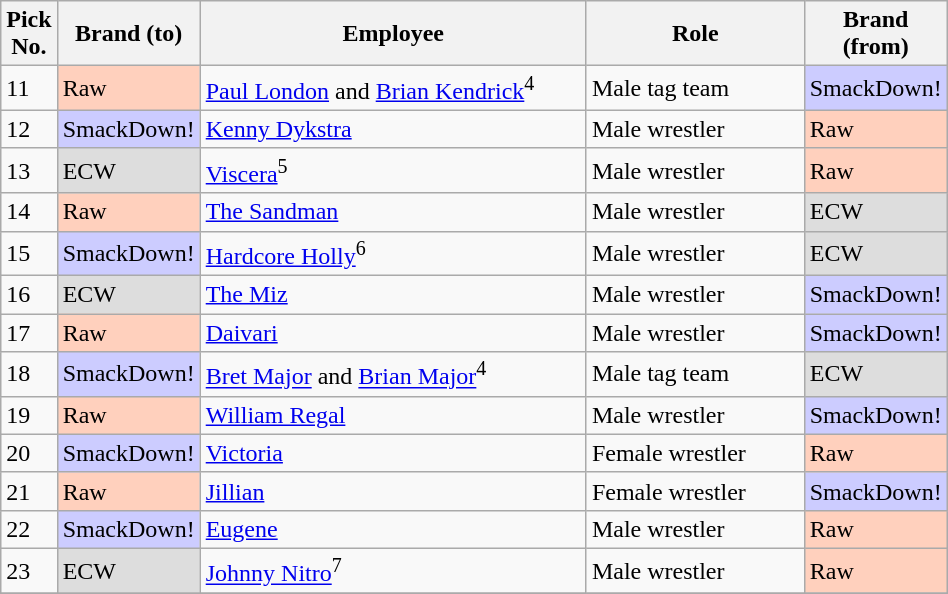<table class="wikitable sortable" style="width: 50%">
<tr>
<th width=0%>Pick No.</th>
<th width=15%>Brand (to)</th>
<th width=45%>Employee</th>
<th width=25%>Role</th>
<th width=15%>Brand (from)</th>
</tr>
<tr>
<td>11</td>
<td style="background:#ffd0bd">Raw</td>
<td><a href='#'>Paul London</a> and <a href='#'>Brian Kendrick</a><sup>4</sup></td>
<td>Male tag team</td>
<td style="background:#ccf">SmackDown!</td>
</tr>
<tr>
<td>12</td>
<td style="background:#ccf">SmackDown!</td>
<td><a href='#'>Kenny Dykstra</a></td>
<td>Male wrestler</td>
<td style="background:#ffd0bd">Raw</td>
</tr>
<tr>
<td>13</td>
<td style="background:#ddd;">ECW</td>
<td><a href='#'>Viscera</a><sup>5</sup></td>
<td>Male wrestler</td>
<td style="background:#ffd0bd">Raw</td>
</tr>
<tr>
<td>14</td>
<td style="background:#ffd0bd">Raw</td>
<td><a href='#'>The Sandman</a></td>
<td>Male wrestler</td>
<td style="background:#ddd;">ECW</td>
</tr>
<tr>
<td>15</td>
<td style="background:#ccf">SmackDown!</td>
<td><a href='#'>Hardcore Holly</a><sup>6</sup></td>
<td>Male wrestler</td>
<td style="background:#ddd;">ECW</td>
</tr>
<tr>
<td>16</td>
<td style="background:#ddd;">ECW</td>
<td><a href='#'>The Miz</a></td>
<td>Male wrestler</td>
<td style="background:#ccf">SmackDown!</td>
</tr>
<tr>
<td>17</td>
<td style="background:#ffd0bd">Raw</td>
<td><a href='#'>Daivari</a></td>
<td>Male wrestler</td>
<td style="background:#ccf">SmackDown!</td>
</tr>
<tr>
<td>18</td>
<td style="background:#ccf">SmackDown!</td>
<td><a href='#'>Bret Major</a> and <a href='#'>Brian Major</a><sup>4</sup></td>
<td>Male tag team</td>
<td style="background:#ddd;">ECW</td>
</tr>
<tr>
<td>19</td>
<td style="background:#ffd0bd">Raw</td>
<td><a href='#'>William Regal</a></td>
<td>Male wrestler</td>
<td style="background:#ccf">SmackDown!</td>
</tr>
<tr>
<td>20</td>
<td style="background:#ccf">SmackDown!</td>
<td><a href='#'>Victoria</a></td>
<td>Female wrestler</td>
<td style="background:#ffd0bd">Raw</td>
</tr>
<tr>
<td>21</td>
<td style="background:#ffd0bd">Raw</td>
<td><a href='#'>Jillian</a></td>
<td>Female wrestler</td>
<td style="background:#ccf">SmackDown!</td>
</tr>
<tr>
<td>22</td>
<td style="background:#ccf">SmackDown!</td>
<td><a href='#'>Eugene</a></td>
<td>Male wrestler</td>
<td style="background:#ffd0bd">Raw</td>
</tr>
<tr>
<td>23</td>
<td style="background:#ddd;">ECW</td>
<td><a href='#'>Johnny Nitro</a><sup>7</sup></td>
<td>Male wrestler</td>
<td style="background:#ffd0bd">Raw</td>
</tr>
<tr>
</tr>
</table>
